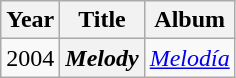<table class="wikitable plainrowheaders" style="text-align:center">
<tr>
<th scope="col" rowspan="1">Year</th>
<th scope="col" rowspan="1">Title</th>
<th scope="col" rowspan="1">Album</th>
</tr>
<tr>
<td rowspan="4">2004</td>
<th scope="row"><em>Melody</em></th>
<td rowspan="4"><em><a href='#'>Melodía</a></em></td>
</tr>
</table>
